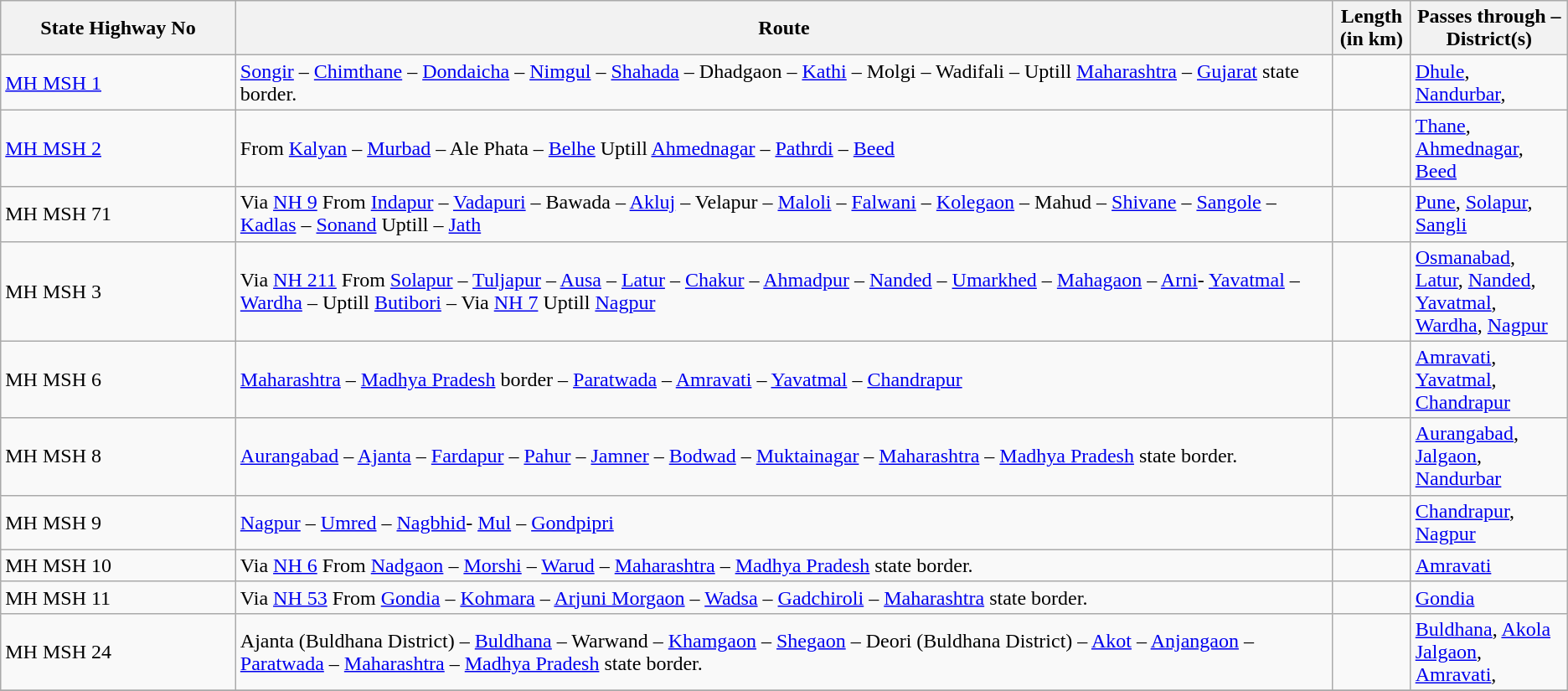<table class="wikitable sortable">
<tr>
<th width="15%">State Highway No</th>
<th width="70%">Route</th>
<th width="5%">Length (in km)</th>
<th width="10%">Passes through – District(s)</th>
</tr>
<tr>
<td> <a href='#'>MH MSH 1</a></td>
<td><a href='#'>Songir</a> – <a href='#'>Chimthane</a> – <a href='#'>Dondaicha</a> – <a href='#'>Nimgul</a> – <a href='#'>Shahada</a> – Dhadgaon – <a href='#'>Kathi</a> – Molgi – Wadifali – Uptill <a href='#'>Maharashtra</a> – <a href='#'>Gujarat</a> state border.</td>
<td></td>
<td><a href='#'>Dhule</a>, <a href='#'>Nandurbar</a>,</td>
</tr>
<tr>
<td> <a href='#'>MH MSH 2</a></td>
<td>From <a href='#'>Kalyan</a> – <a href='#'>Murbad</a> – Ale Phata – <a href='#'>Belhe</a> Uptill <a href='#'>Ahmednagar</a> – <a href='#'>Pathrdi</a> – <a href='#'>Beed</a></td>
<td></td>
<td><a href='#'>Thane</a>, <a href='#'>Ahmednagar</a>, <a href='#'>Beed</a></td>
</tr>
<tr>
<td> MH MSH 71</td>
<td>Via <a href='#'>NH 9</a> From <a href='#'>Indapur</a> – <a href='#'>Vadapuri</a> – Bawada – <a href='#'>Akluj</a> – Velapur – <a href='#'>Maloli</a> – <a href='#'>Falwani</a> – <a href='#'>Kolegaon</a> – Mahud – <a href='#'>Shivane</a> – <a href='#'>Sangole</a> – <a href='#'>Kadlas</a> – <a href='#'>Sonand</a> Uptill – <a href='#'>Jath</a></td>
<td></td>
<td><a href='#'>Pune</a>, <a href='#'>Solapur</a>, <a href='#'>Sangli</a></td>
</tr>
<tr>
<td> MH MSH 3</td>
<td>Via <a href='#'>NH 211</a> From <a href='#'>Solapur</a> – <a href='#'>Tuljapur</a> – <a href='#'>Ausa</a> – <a href='#'>Latur</a> – <a href='#'>Chakur</a> – <a href='#'>Ahmadpur</a> – <a href='#'>Nanded</a> – <a href='#'>Umarkhed</a> – <a href='#'>Mahagaon</a> – <a href='#'>Arni</a>- <a href='#'>Yavatmal</a> – <a href='#'>Wardha</a> – Uptill <a href='#'>Butibori</a> – Via <a href='#'>NH 7</a> Uptill <a href='#'>Nagpur</a></td>
<td></td>
<td><a href='#'>Osmanabad</a>, <a href='#'>Latur</a>, <a href='#'>Nanded</a>, <a href='#'>Yavatmal</a>, <a href='#'>Wardha</a>, <a href='#'>Nagpur</a></td>
</tr>
<tr>
<td> MH MSH 6</td>
<td><a href='#'>Maharashtra</a> – <a href='#'>Madhya Pradesh</a> border – <a href='#'>Paratwada</a> – <a href='#'>Amravati</a> – <a href='#'>Yavatmal</a> – <a href='#'>Chandrapur</a></td>
<td></td>
<td><a href='#'>Amravati</a>, <a href='#'>Yavatmal</a>, <a href='#'>Chandrapur</a></td>
</tr>
<tr>
<td> MH MSH 8</td>
<td><a href='#'>Aurangabad</a> – <a href='#'>Ajanta</a> – <a href='#'>Fardapur</a> – <a href='#'>Pahur</a> – <a href='#'>Jamner</a> – <a href='#'>Bodwad</a> – <a href='#'>Muktainagar</a> – <a href='#'>Maharashtra</a> – <a href='#'>Madhya Pradesh</a> state border.</td>
<td></td>
<td><a href='#'>Aurangabad</a>, <a href='#'>Jalgaon</a>, <a href='#'>Nandurbar</a></td>
</tr>
<tr>
<td> MH MSH 9</td>
<td><a href='#'>Nagpur</a> – <a href='#'>Umred</a> – <a href='#'>Nagbhid</a>- <a href='#'>Mul</a> – <a href='#'>Gondpipri</a></td>
<td></td>
<td><a href='#'>Chandrapur</a>, <a href='#'>Nagpur</a></td>
</tr>
<tr>
<td> MH MSH 10</td>
<td>Via <a href='#'>NH 6</a> From <a href='#'>Nadgaon</a> – <a href='#'>Morshi</a> – <a href='#'>Warud</a> – <a href='#'>Maharashtra</a> – <a href='#'>Madhya Pradesh</a> state border.</td>
<td></td>
<td><a href='#'>Amravati</a></td>
</tr>
<tr>
<td> MH MSH 11</td>
<td>Via <a href='#'>NH 53</a> From <a href='#'>Gondia</a> – <a href='#'>Kohmara</a> – <a href='#'>Arjuni Morgaon</a> – <a href='#'>Wadsa</a> – <a href='#'>Gadchiroli</a> – <a href='#'>Maharashtra</a> state border.</td>
<td></td>
<td><a href='#'>Gondia</a></td>
</tr>
<tr>
<td> MH MSH 24</td>
<td>Ajanta (Buldhana District) – <a href='#'>Buldhana</a> – Warwand – <a href='#'>Khamgaon</a> – <a href='#'>Shegaon</a> – Deori (Buldhana District) – <a href='#'>Akot</a> – <a href='#'>Anjangaon</a> – <a href='#'>Paratwada</a> – <a href='#'>Maharashtra</a> – <a href='#'>Madhya Pradesh</a> state border.</td>
<td></td>
<td><a href='#'>Buldhana</a>, <a href='#'>Akola</a> <a href='#'>Jalgaon</a>, <a href='#'>Amravati</a>,</td>
</tr>
<tr>
</tr>
</table>
